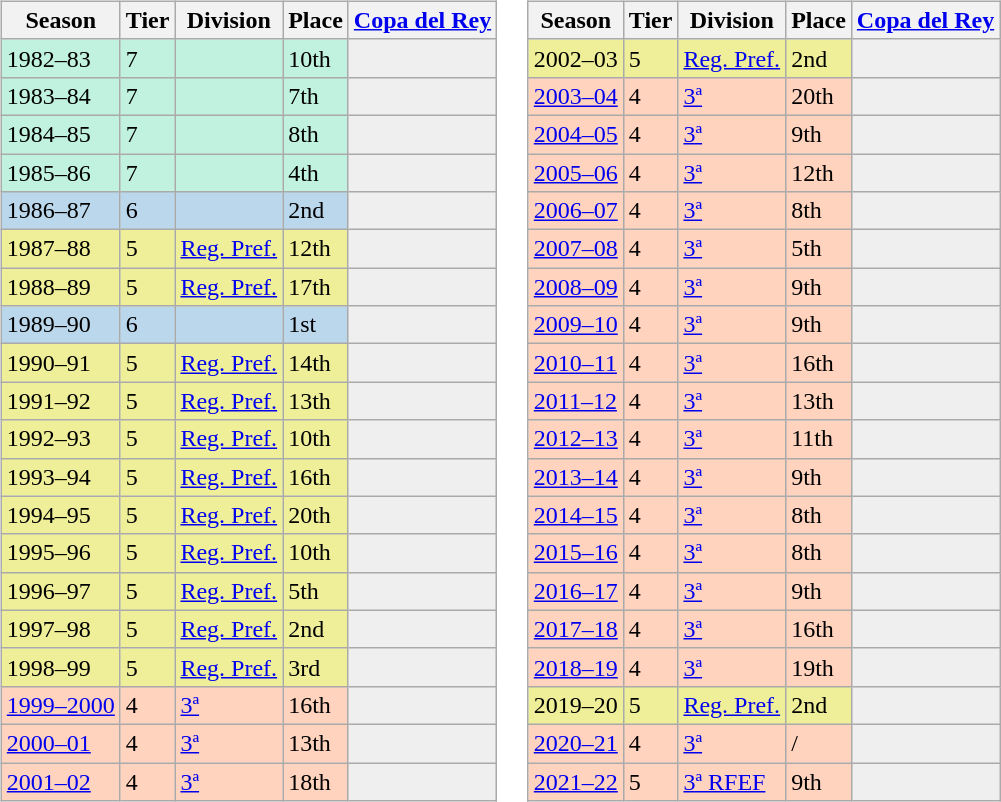<table>
<tr>
<td valign="top" width=0%><br><table class="wikitable">
<tr style="background:#f0f6fa;">
<th>Season</th>
<th>Tier</th>
<th>Division</th>
<th>Place</th>
<th><a href='#'>Copa del Rey</a></th>
</tr>
<tr>
<td style="background:#C0F2DF;">1982–83</td>
<td style="background:#C0F2DF;">7</td>
<td style="background:#C0F2DF;"></td>
<td style="background:#C0F2DF;">10th</td>
<th style="background:#efefef;"></th>
</tr>
<tr>
<td style="background:#C0F2DF;">1983–84</td>
<td style="background:#C0F2DF;">7</td>
<td style="background:#C0F2DF;"></td>
<td style="background:#C0F2DF;">7th</td>
<th style="background:#efefef;"></th>
</tr>
<tr>
<td style="background:#C0F2DF;">1984–85</td>
<td style="background:#C0F2DF;">7</td>
<td style="background:#C0F2DF;"></td>
<td style="background:#C0F2DF;">8th</td>
<th style="background:#efefef;"></th>
</tr>
<tr>
<td style="background:#C0F2DF;">1985–86</td>
<td style="background:#C0F2DF;">7</td>
<td style="background:#C0F2DF;"></td>
<td style="background:#C0F2DF;">4th</td>
<th style="background:#efefef;"></th>
</tr>
<tr>
<td style="background:#BBD7EC;">1986–87</td>
<td style="background:#BBD7EC;">6</td>
<td style="background:#BBD7EC;"></td>
<td style="background:#BBD7EC;">2nd</td>
<th style="background:#efefef;"></th>
</tr>
<tr>
<td style="background:#EFEF99;">1987–88</td>
<td style="background:#EFEF99;">5</td>
<td style="background:#EFEF99;"><a href='#'>Reg. Pref.</a></td>
<td style="background:#EFEF99;">12th</td>
<th style="background:#efefef;"></th>
</tr>
<tr>
<td style="background:#EFEF99;">1988–89</td>
<td style="background:#EFEF99;">5</td>
<td style="background:#EFEF99;"><a href='#'>Reg. Pref.</a></td>
<td style="background:#EFEF99;">17th</td>
<th style="background:#efefef;"></th>
</tr>
<tr>
<td style="background:#BBD7EC;">1989–90</td>
<td style="background:#BBD7EC;">6</td>
<td style="background:#BBD7EC;"></td>
<td style="background:#BBD7EC;">1st</td>
<th style="background:#efefef;"></th>
</tr>
<tr>
<td style="background:#EFEF99;">1990–91</td>
<td style="background:#EFEF99;">5</td>
<td style="background:#EFEF99;"><a href='#'>Reg. Pref.</a></td>
<td style="background:#EFEF99;">14th</td>
<th style="background:#efefef;"></th>
</tr>
<tr>
<td style="background:#EFEF99;">1991–92</td>
<td style="background:#EFEF99;">5</td>
<td style="background:#EFEF99;"><a href='#'>Reg. Pref.</a></td>
<td style="background:#EFEF99;">13th</td>
<th style="background:#efefef;"></th>
</tr>
<tr>
<td style="background:#EFEF99;">1992–93</td>
<td style="background:#EFEF99;">5</td>
<td style="background:#EFEF99;"><a href='#'>Reg. Pref.</a></td>
<td style="background:#EFEF99;">10th</td>
<th style="background:#efefef;"></th>
</tr>
<tr>
<td style="background:#EFEF99;">1993–94</td>
<td style="background:#EFEF99;">5</td>
<td style="background:#EFEF99;"><a href='#'>Reg. Pref.</a></td>
<td style="background:#EFEF99;">16th</td>
<th style="background:#efefef;"></th>
</tr>
<tr>
<td style="background:#EFEF99;">1994–95</td>
<td style="background:#EFEF99;">5</td>
<td style="background:#EFEF99;"><a href='#'>Reg. Pref.</a></td>
<td style="background:#EFEF99;">20th</td>
<th style="background:#efefef;"></th>
</tr>
<tr>
<td style="background:#EFEF99;">1995–96</td>
<td style="background:#EFEF99;">5</td>
<td style="background:#EFEF99;"><a href='#'>Reg. Pref.</a></td>
<td style="background:#EFEF99;">10th</td>
<th style="background:#efefef;"></th>
</tr>
<tr>
<td style="background:#EFEF99;">1996–97</td>
<td style="background:#EFEF99;">5</td>
<td style="background:#EFEF99;"><a href='#'>Reg. Pref.</a></td>
<td style="background:#EFEF99;">5th</td>
<th style="background:#efefef;"></th>
</tr>
<tr>
<td style="background:#EFEF99;">1997–98</td>
<td style="background:#EFEF99;">5</td>
<td style="background:#EFEF99;"><a href='#'>Reg. Pref.</a></td>
<td style="background:#EFEF99;">2nd</td>
<th style="background:#efefef;"></th>
</tr>
<tr>
<td style="background:#EFEF99;">1998–99</td>
<td style="background:#EFEF99;">5</td>
<td style="background:#EFEF99;"><a href='#'>Reg. Pref.</a></td>
<td style="background:#EFEF99;">3rd</td>
<th style="background:#efefef;"></th>
</tr>
<tr>
<td style="background:#FFD3BD;"><a href='#'>1999–2000</a></td>
<td style="background:#FFD3BD;">4</td>
<td style="background:#FFD3BD;"><a href='#'>3ª</a></td>
<td style="background:#FFD3BD;">16th</td>
<th style="background:#efefef;"></th>
</tr>
<tr>
<td style="background:#FFD3BD;"><a href='#'>2000–01</a></td>
<td style="background:#FFD3BD;">4</td>
<td style="background:#FFD3BD;"><a href='#'>3ª</a></td>
<td style="background:#FFD3BD;">13th</td>
<th style="background:#efefef;"></th>
</tr>
<tr>
<td style="background:#FFD3BD;"><a href='#'>2001–02</a></td>
<td style="background:#FFD3BD;">4</td>
<td style="background:#FFD3BD;"><a href='#'>3ª</a></td>
<td style="background:#FFD3BD;">18th</td>
<th style="background:#efefef;"></th>
</tr>
</table>
</td>
<td valign="top" width=0%><br><table class="wikitable">
<tr style="background:#f0f6fa;">
<th>Season</th>
<th>Tier</th>
<th>Division</th>
<th>Place</th>
<th><a href='#'>Copa del Rey</a></th>
</tr>
<tr>
<td style="background:#EFEF99;">2002–03</td>
<td style="background:#EFEF99;">5</td>
<td style="background:#EFEF99;"><a href='#'>Reg. Pref.</a></td>
<td style="background:#EFEF99;">2nd</td>
<th style="background:#efefef;"></th>
</tr>
<tr>
<td style="background:#FFD3BD;"><a href='#'>2003–04</a></td>
<td style="background:#FFD3BD;">4</td>
<td style="background:#FFD3BD;"><a href='#'>3ª</a></td>
<td style="background:#FFD3BD;">20th</td>
<th style="background:#efefef;"></th>
</tr>
<tr>
<td style="background:#FFD3BD;"><a href='#'>2004–05</a></td>
<td style="background:#FFD3BD;">4</td>
<td style="background:#FFD3BD;"><a href='#'>3ª</a></td>
<td style="background:#FFD3BD;">9th</td>
<th style="background:#efefef;"></th>
</tr>
<tr>
<td style="background:#FFD3BD;"><a href='#'>2005–06</a></td>
<td style="background:#FFD3BD;">4</td>
<td style="background:#FFD3BD;"><a href='#'>3ª</a></td>
<td style="background:#FFD3BD;">12th</td>
<th style="background:#efefef;"></th>
</tr>
<tr>
<td style="background:#FFD3BD;"><a href='#'>2006–07</a></td>
<td style="background:#FFD3BD;">4</td>
<td style="background:#FFD3BD;"><a href='#'>3ª</a></td>
<td style="background:#FFD3BD;">8th</td>
<th style="background:#efefef;"></th>
</tr>
<tr>
<td style="background:#FFD3BD;"><a href='#'>2007–08</a></td>
<td style="background:#FFD3BD;">4</td>
<td style="background:#FFD3BD;"><a href='#'>3ª</a></td>
<td style="background:#FFD3BD;">5th</td>
<th style="background:#efefef;"></th>
</tr>
<tr>
<td style="background:#FFD3BD;"><a href='#'>2008–09</a></td>
<td style="background:#FFD3BD;">4</td>
<td style="background:#FFD3BD;"><a href='#'>3ª</a></td>
<td style="background:#FFD3BD;">9th</td>
<td style="background:#efefef;"></td>
</tr>
<tr>
<td style="background:#FFD3BD;"><a href='#'>2009–10</a></td>
<td style="background:#FFD3BD;">4</td>
<td style="background:#FFD3BD;"><a href='#'>3ª</a></td>
<td style="background:#FFD3BD;">9th</td>
<td style="background:#efefef;"></td>
</tr>
<tr>
<td style="background:#FFD3BD;"><a href='#'>2010–11</a></td>
<td style="background:#FFD3BD;">4</td>
<td style="background:#FFD3BD;"><a href='#'>3ª</a></td>
<td style="background:#FFD3BD;">16th</td>
<td style="background:#efefef;"></td>
</tr>
<tr>
<td style="background:#FFD3BD;"><a href='#'>2011–12</a></td>
<td style="background:#FFD3BD;">4</td>
<td style="background:#FFD3BD;"><a href='#'>3ª</a></td>
<td style="background:#FFD3BD;">13th</td>
<td style="background:#efefef;"></td>
</tr>
<tr>
<td style="background:#FFD3BD;"><a href='#'>2012–13</a></td>
<td style="background:#FFD3BD;">4</td>
<td style="background:#FFD3BD;"><a href='#'>3ª</a></td>
<td style="background:#FFD3BD;">11th</td>
<td style="background:#efefef;"></td>
</tr>
<tr>
<td style="background:#FFD3BD;"><a href='#'>2013–14</a></td>
<td style="background:#FFD3BD;">4</td>
<td style="background:#FFD3BD;"><a href='#'>3ª</a></td>
<td style="background:#FFD3BD;">9th</td>
<td style="background:#efefef;"></td>
</tr>
<tr>
<td style="background:#FFD3BD;"><a href='#'>2014–15</a></td>
<td style="background:#FFD3BD;">4</td>
<td style="background:#FFD3BD;"><a href='#'>3ª</a></td>
<td style="background:#FFD3BD;">8th</td>
<td style="background:#efefef;"></td>
</tr>
<tr>
<td style="background:#FFD3BD;"><a href='#'>2015–16</a></td>
<td style="background:#FFD3BD;">4</td>
<td style="background:#FFD3BD;"><a href='#'>3ª</a></td>
<td style="background:#FFD3BD;">8th</td>
<td style="background:#efefef;"></td>
</tr>
<tr>
<td style="background:#FFD3BD;"><a href='#'>2016–17</a></td>
<td style="background:#FFD3BD;">4</td>
<td style="background:#FFD3BD;"><a href='#'>3ª</a></td>
<td style="background:#FFD3BD;">9th</td>
<td style="background:#efefef;"></td>
</tr>
<tr>
<td style="background:#FFD3BD;"><a href='#'>2017–18</a></td>
<td style="background:#FFD3BD;">4</td>
<td style="background:#FFD3BD;"><a href='#'>3ª</a></td>
<td style="background:#FFD3BD;">16th</td>
<td style="background:#efefef;"></td>
</tr>
<tr>
<td style="background:#FFD3BD;"><a href='#'>2018–19</a></td>
<td style="background:#FFD3BD;">4</td>
<td style="background:#FFD3BD;"><a href='#'>3ª</a></td>
<td style="background:#FFD3BD;">19th</td>
<td style="background:#efefef;"></td>
</tr>
<tr>
<td style="background:#EFEF99;">2019–20</td>
<td style="background:#EFEF99;">5</td>
<td style="background:#EFEF99;"><a href='#'>Reg. Pref.</a></td>
<td style="background:#EFEF99;">2nd</td>
<th style="background:#efefef;"></th>
</tr>
<tr>
<td style="background:#FFD3BD;"><a href='#'>2020–21</a></td>
<td style="background:#FFD3BD;">4</td>
<td style="background:#FFD3BD;"><a href='#'>3ª</a></td>
<td style="background:#FFD3BD;"> / </td>
<td style="background:#efefef;"></td>
</tr>
<tr>
<td style="background:#FFD3BD;"><a href='#'>2021–22</a></td>
<td style="background:#FFD3BD;">5</td>
<td style="background:#FFD3BD;"><a href='#'>3ª RFEF</a></td>
<td style="background:#FFD3BD;">9th</td>
<td style="background:#efefef;"></td>
</tr>
</table>
</td>
</tr>
</table>
